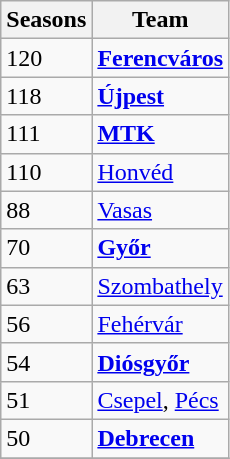<table class="wikitable collapsible collapsed">
<tr>
<th>Seasons</th>
<th>Team</th>
</tr>
<tr>
<td>120</td>
<td><strong><a href='#'>Ferencváros</a></strong></td>
</tr>
<tr>
<td>118</td>
<td><strong><a href='#'>Újpest</a></strong></td>
</tr>
<tr>
<td>111</td>
<td><strong><a href='#'>MTK</a></strong></td>
</tr>
<tr>
<td>110</td>
<td><a href='#'>Honvéd</a></td>
</tr>
<tr>
<td>88</td>
<td><a href='#'>Vasas</a></td>
</tr>
<tr>
<td>70</td>
<td><strong><a href='#'>Győr</a></strong></td>
</tr>
<tr>
<td>63</td>
<td><a href='#'>Szombathely</a></td>
</tr>
<tr>
<td>56</td>
<td><a href='#'>Fehérvár</a></td>
</tr>
<tr>
<td>54</td>
<td><strong><a href='#'>Diósgyőr</a></strong></td>
</tr>
<tr>
<td>51</td>
<td><a href='#'>Csepel</a>, <a href='#'>Pécs</a></td>
</tr>
<tr>
<td>50</td>
<td><strong><a href='#'>Debrecen</a></strong></td>
</tr>
<tr>
</tr>
</table>
